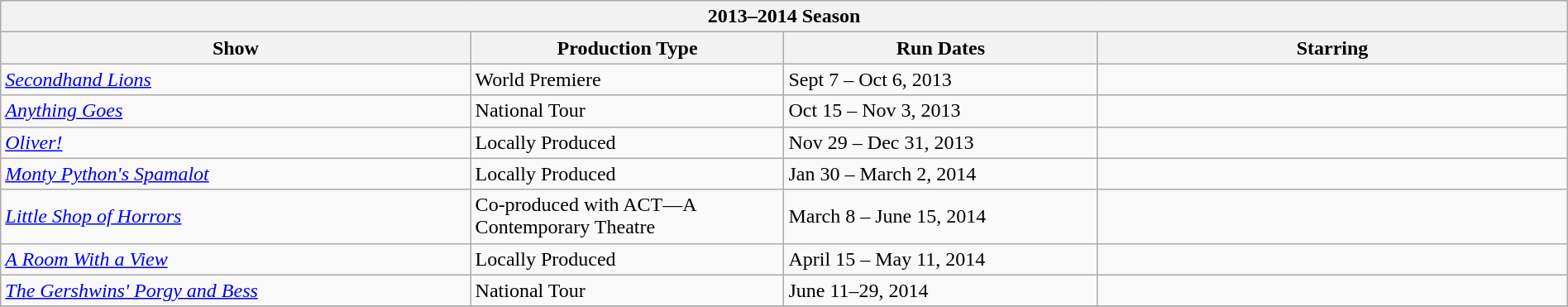<table class="wikitable collapsible autocollapse" width="100%">
<tr>
<th colspan="4">2013–2014 Season</th>
</tr>
<tr>
<th width=30%>Show</th>
<th width=20%>Production Type</th>
<th width=20%>Run Dates</th>
<th width=30%>Starring</th>
</tr>
<tr>
<td><em><a href='#'>Secondhand Lions</a></em></td>
<td>World Premiere</td>
<td>Sept 7 – Oct 6, 2013</td>
<td></td>
</tr>
<tr>
<td><em><a href='#'>Anything Goes</a></em></td>
<td>National Tour</td>
<td>Oct 15 – Nov 3, 2013</td>
<td></td>
</tr>
<tr>
<td><em><a href='#'>Oliver!</a></em></td>
<td>Locally Produced</td>
<td>Nov 29 – Dec 31, 2013</td>
<td></td>
</tr>
<tr>
<td><em><a href='#'>Monty Python's Spamalot</a></em></td>
<td>Locally Produced</td>
<td>Jan 30 – March 2, 2014</td>
<td></td>
</tr>
<tr>
<td><em><a href='#'>Little Shop of Horrors</a></em></td>
<td>Co-produced with ACT—A Contemporary Theatre</td>
<td>March 8 – June 15, 2014</td>
<td></td>
</tr>
<tr>
<td><em><a href='#'>A Room With a View</a></em></td>
<td>Locally Produced</td>
<td>April 15 – May 11, 2014</td>
<td></td>
</tr>
<tr>
<td><em><a href='#'>The Gershwins' Porgy and Bess</a></em></td>
<td>National Tour</td>
<td>June 11–29, 2014</td>
<td></td>
</tr>
<tr>
</tr>
</table>
